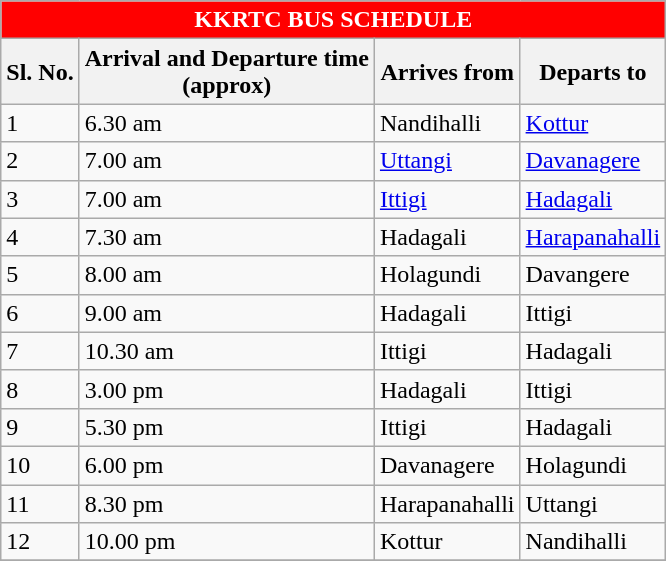<table class="wikitable sortable">
<tr>
<th colspan="4" style="color: white; background: red;">KKRTC BUS SCHEDULE</th>
</tr>
<tr style="text-align:center;">
<th>Sl. No.</th>
<th>Arrival and Departure time<br>(approx)</th>
<th>Arrives from</th>
<th>Departs to</th>
</tr>
<tr>
<td>1</td>
<td>6.30 am</td>
<td>Nandihalli</td>
<td><a href='#'>Kottur</a></td>
</tr>
<tr>
<td>2</td>
<td>7.00 am</td>
<td><a href='#'>Uttangi</a></td>
<td><a href='#'>Davanagere</a></td>
</tr>
<tr>
<td>3</td>
<td>7.00 am</td>
<td><a href='#'>Ittigi</a></td>
<td><a href='#'>Hadagali</a></td>
</tr>
<tr>
<td>4</td>
<td>7.30 am</td>
<td>Hadagali</td>
<td><a href='#'>Harapanahalli</a></td>
</tr>
<tr>
<td>5</td>
<td>8.00 am</td>
<td>Holagundi</td>
<td>Davangere</td>
</tr>
<tr>
<td>6</td>
<td>9.00 am</td>
<td>Hadagali</td>
<td>Ittigi</td>
</tr>
<tr>
<td>7</td>
<td>10.30 am</td>
<td>Ittigi</td>
<td>Hadagali</td>
</tr>
<tr>
<td>8</td>
<td>3.00 pm</td>
<td>Hadagali</td>
<td>Ittigi</td>
</tr>
<tr>
<td>9</td>
<td>5.30 pm</td>
<td>Ittigi</td>
<td>Hadagali</td>
</tr>
<tr>
<td>10</td>
<td>6.00 pm</td>
<td>Davanagere</td>
<td>Holagundi</td>
</tr>
<tr>
<td>11</td>
<td>8.30 pm</td>
<td>Harapanahalli</td>
<td>Uttangi</td>
</tr>
<tr>
<td>12</td>
<td>10.00 pm</td>
<td>Kottur</td>
<td>Nandihalli</td>
</tr>
<tr>
</tr>
</table>
